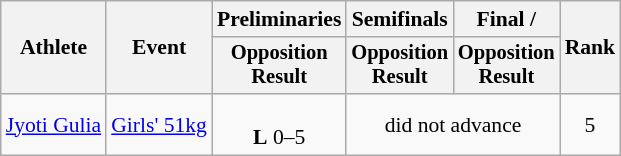<table class=wikitable style="text-align:center; font-size:90%">
<tr>
<th rowspan="2">Athlete</th>
<th rowspan="2">Event</th>
<th>Preliminaries</th>
<th>Semifinals</th>
<th>Final / </th>
<th rowspan="2">Rank</th>
</tr>
<tr style="font-size:95%">
<th>Opposition<br>Result</th>
<th>Opposition<br>Result</th>
<th>Opposition<br>Result</th>
</tr>
<tr>
<td align=left><a href='#'>Jyoti Gulia</a></td>
<td align=left><a href='#'>Girls' 51kg</a></td>
<td><br><strong>L</strong> 0–5</td>
<td colspan=2>did not advance</td>
<td>5</td>
</tr>
</table>
